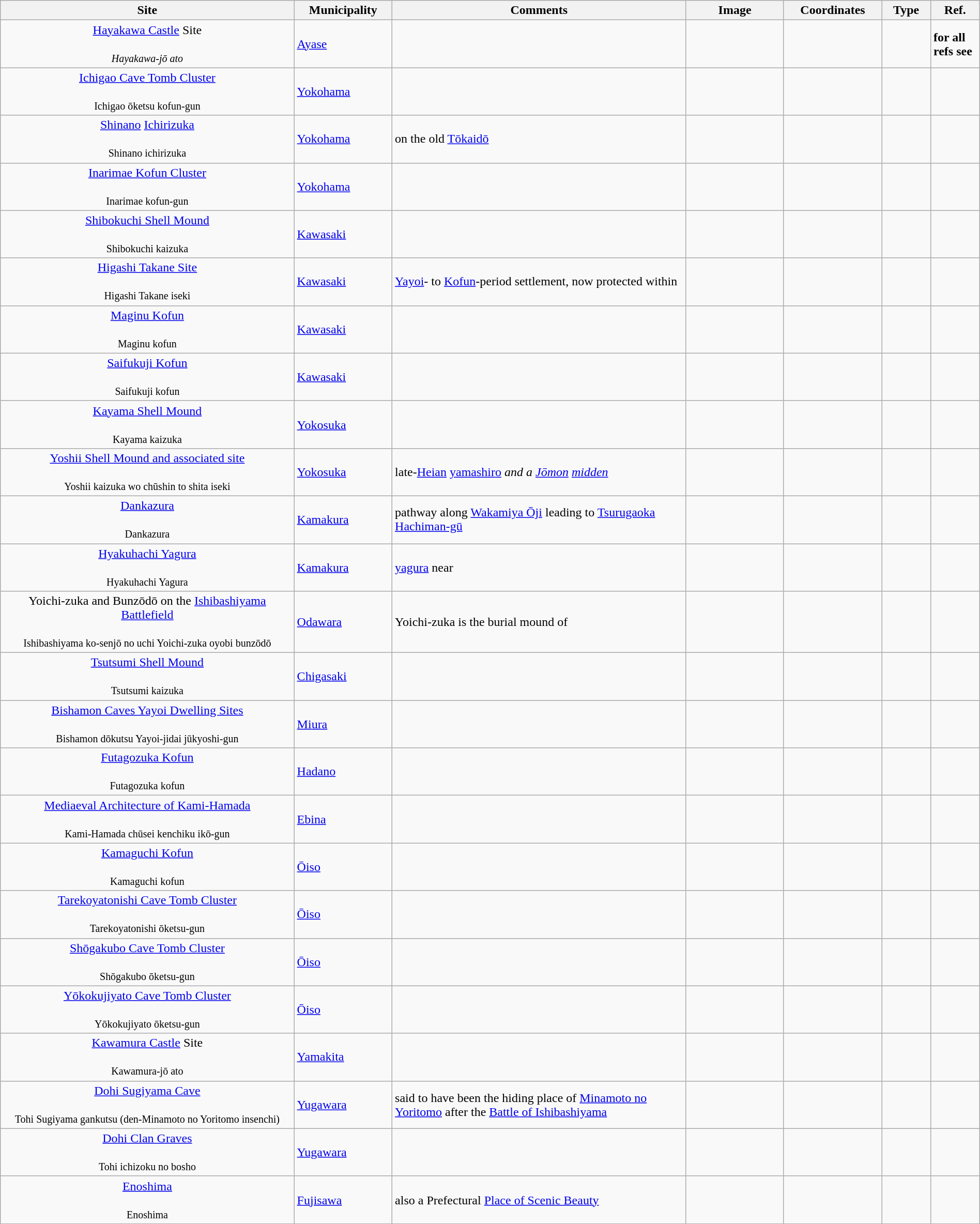<table class="wikitable sortable"  style="width:100%;">
<tr>
<th width="30%" align="left">Site</th>
<th width="10%" align="left">Municipality</th>
<th width="30%" align="left" class="unsortable">Comments</th>
<th width="10%" align="left"  class="unsortable">Image</th>
<th width="10%" align="left" class="unsortable">Coordinates</th>
<th width="5%" align="left">Type</th>
<th width="5%" align="left"  class="unsortable">Ref.</th>
</tr>
<tr>
<td align="center"><a href='#'>Hayakawa Castle</a> Site<br><br><small><em>Hayakawa-jō ato</em></small></td>
<td><a href='#'>Ayase</a></td>
<td></td>
<td></td>
<td></td>
<td></td>
<td><strong>for all refs see<em> </td>
</tr>
<tr>
<td align="center"><a href='#'>Ichigao Cave Tomb Cluster</a><br><br><small></em>Ichigao ōketsu kofun-gun<em></small></td>
<td><a href='#'>Yokohama</a></td>
<td></td>
<td></td>
<td></td>
<td></td>
<td></td>
</tr>
<tr>
<td align="center"><a href='#'>Shinano</a> <a href='#'>Ichirizuka</a><br><br><small></em>Shinano ichirizuka<em></small></td>
<td><a href='#'>Yokohama</a></td>
<td>on the old <a href='#'>Tōkaidō</a></td>
<td></td>
<td></td>
<td></td>
<td></td>
</tr>
<tr>
<td align="center"><a href='#'>Inarimae Kofun Cluster</a><br><br><small></em>Inarimae kofun-gun<em></small></td>
<td><a href='#'>Yokohama</a></td>
<td></td>
<td></td>
<td></td>
<td></td>
<td></td>
</tr>
<tr>
<td align="center"><a href='#'>Shibokuchi Shell Mound</a><br><br><small></em>Shibokuchi kaizuka<em></small></td>
<td><a href='#'>Kawasaki</a></td>
<td></td>
<td></td>
<td></td>
<td></td>
<td></td>
</tr>
<tr>
<td align="center"><a href='#'>Higashi Takane Site</a><br><br><small></em>Higashi Takane iseki<em></small></td>
<td><a href='#'>Kawasaki</a></td>
<td><a href='#'>Yayoi</a>- to <a href='#'>Kofun</a>-period settlement, now protected within </td>
<td></td>
<td></td>
<td></td>
<td></td>
</tr>
<tr>
<td align="center"><a href='#'>Maginu Kofun</a><br><br><small></em>Maginu kofun<em></small></td>
<td><a href='#'>Kawasaki</a></td>
<td></td>
<td></td>
<td></td>
<td></td>
<td></td>
</tr>
<tr>
<td align="center"><a href='#'>Saifukuji Kofun</a><br><br><small></em>Saifukuji kofun<em></small></td>
<td><a href='#'>Kawasaki</a></td>
<td></td>
<td></td>
<td></td>
<td></td>
<td></td>
</tr>
<tr>
<td align="center"><a href='#'>Kayama Shell Mound</a><br><br><small></em>Kayama kaizuka<em></small></td>
<td><a href='#'>Yokosuka</a></td>
<td></td>
<td></td>
<td></td>
<td></td>
<td></td>
</tr>
<tr>
<td align="center"><a href='#'>Yoshii Shell Mound and associated site</a><br><br><small></em>Yoshii kaizuka wo chūshin to shita iseki<em></small></td>
<td><a href='#'>Yokosuka</a></td>
<td>late-<a href='#'>Heian</a> </em><a href='#'>yamashiro</a><em> and a <a href='#'>Jōmon</a> <a href='#'>midden</a></td>
<td></td>
<td></td>
<td></td>
<td></td>
</tr>
<tr>
<td align="center"><a href='#'>Dankazura</a><br><br><small></em>Dankazura<em></small></td>
<td><a href='#'>Kamakura</a></td>
<td>pathway along <a href='#'>Wakamiya Ōji</a> leading to <a href='#'>Tsurugaoka Hachiman-gū</a></td>
<td></td>
<td></td>
<td></td>
<td></td>
</tr>
<tr>
<td align="center"><a href='#'>Hyakuhachi Yagura</a><br><br><small></em>Hyakuhachi Yagura<em></small></td>
<td><a href='#'>Kamakura</a></td>
<td><a href='#'>yagura</a> near </td>
<td></td>
<td></td>
<td></td>
<td></td>
</tr>
<tr>
<td align="center">Yoichi-zuka and Bunzōdō on the <a href='#'>Ishibashiyama Battlefield</a><br><br><small></em>Ishibashiyama ko-senjō no uchi Yoichi-zuka oyobi bunzōdō<em></small></td>
<td><a href='#'>Odawara</a></td>
<td>Yoichi-zuka is the burial mound of </td>
<td></td>
<td></td>
<td></td>
<td></td>
</tr>
<tr>
<td align="center"><a href='#'>Tsutsumi Shell Mound</a><br><br><small></em>Tsutsumi kaizuka<em></small></td>
<td><a href='#'>Chigasaki</a></td>
<td></td>
<td></td>
<td></td>
<td></td>
<td></td>
</tr>
<tr>
<td align="center"><a href='#'>Bishamon Caves Yayoi Dwelling Sites</a><br><br><small></em>Bishamon dōkutsu Yayoi-jidai jūkyoshi-gun<em></small></td>
<td><a href='#'>Miura</a></td>
<td></td>
<td></td>
<td></td>
<td></td>
<td></td>
</tr>
<tr>
<td align="center"><a href='#'>Futagozuka Kofun</a><br><br><small></em>Futagozuka kofun<em></small></td>
<td><a href='#'>Hadano</a></td>
<td></td>
<td></td>
<td></td>
<td></td>
<td></td>
</tr>
<tr>
<td align="center"><a href='#'>Mediaeval Architecture of Kami-Hamada</a><br><br><small></em>Kami-Hamada chūsei kenchiku ikō-gun<em></small></td>
<td><a href='#'>Ebina</a></td>
<td></td>
<td></td>
<td></td>
<td></td>
<td></td>
</tr>
<tr>
<td align="center"><a href='#'>Kamaguchi Kofun</a><br><br><small></em>Kamaguchi kofun<em></small></td>
<td><a href='#'>Ōiso</a></td>
<td></td>
<td></td>
<td></td>
<td></td>
<td></td>
</tr>
<tr>
<td align="center"><a href='#'>Tarekoyatonishi Cave Tomb Cluster</a><br><br><small></em>Tarekoyatonishi ōketsu-gun<em></small></td>
<td><a href='#'>Ōiso</a></td>
<td></td>
<td></td>
<td></td>
<td></td>
<td></td>
</tr>
<tr>
<td align="center"><a href='#'>Shōgakubo Cave Tomb Cluster</a><br><br><small></em>Shōgakubo ōketsu-gun<em></small></td>
<td><a href='#'>Ōiso</a></td>
<td></td>
<td></td>
<td></td>
<td></td>
<td></td>
</tr>
<tr>
<td align="center"><a href='#'>Yōkokujiyato Cave Tomb Cluster</a><br><br><small></em>Yōkokujiyato ōketsu-gun<em></small></td>
<td><a href='#'>Ōiso</a></td>
<td></td>
<td></td>
<td></td>
<td></td>
<td></td>
</tr>
<tr>
<td align="center"><a href='#'>Kawamura Castle</a> Site<br><br><small></em>Kawamura-jō ato<em></small></td>
<td><a href='#'>Yamakita</a></td>
<td></td>
<td></td>
<td></td>
<td></td>
<td></td>
</tr>
<tr>
<td align="center"><a href='#'>Dohi Sugiyama Cave</a><br><br><small></em>Tohi Sugiyama gankutsu (den-Minamoto no Yoritomo insenchi)<em></small></td>
<td><a href='#'>Yugawara</a></td>
<td>said to have been the hiding place of <a href='#'>Minamoto no Yoritomo</a> after the <a href='#'>Battle of Ishibashiyama</a></td>
<td></td>
<td></td>
<td></td>
<td></td>
</tr>
<tr>
<td align="center"><a href='#'>Dohi Clan Graves</a><br><br><small></em>Tohi ichizoku no bosho<em></small></td>
<td><a href='#'>Yugawara</a></td>
<td></td>
<td></td>
<td></td>
<td></td>
<td></td>
</tr>
<tr>
<td align="center"><a href='#'>Enoshima</a><br><br><small></em>Enoshima<em></small></td>
<td><a href='#'>Fujisawa</a></td>
<td>also a Prefectural <a href='#'>Place of Scenic Beauty</a></td>
<td></td>
<td></td>
<td></td>
<td></td>
</tr>
<tr>
</tr>
</table>
